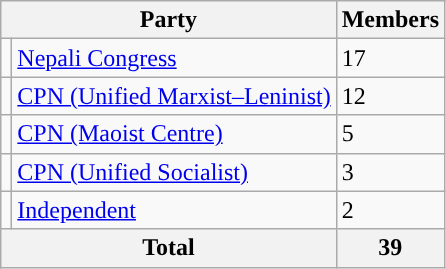<table class="wikitable">
<tr>
<th colspan="2">Party</th>
<th>Members</th>
</tr>
<tr>
<td style="background-color:"><br></td>
<td><a href='#'>Nepali Congress</a></td>
<td>17</td>
</tr>
<tr>
<td style="background-color:"><br></td>
<td><a href='#'>CPN (Unified Marxist–Leninist)</a></td>
<td>12</td>
</tr>
<tr>
<td style="background-color:"><br></td>
<td><a href='#'>CPN (Maoist Centre)</a></td>
<td>5</td>
</tr>
<tr>
<td style="background-color:"><br></td>
<td><a href='#'>CPN (Unified Socialist)</a></td>
<td>3</td>
</tr>
<tr>
<td style="background-color:"><br></td>
<td><a href='#'>Independent</a></td>
<td>2</td>
</tr>
<tr>
<th colspan="2">Total</th>
<th>39</th>
</tr>
</table>
